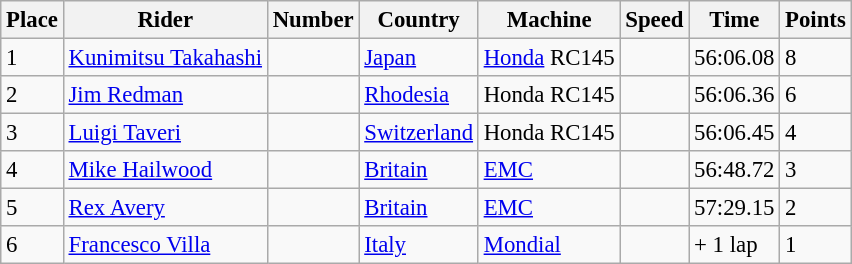<table class="wikitable" style="font-size: 95%;">
<tr>
<th>Place</th>
<th>Rider</th>
<th>Number</th>
<th>Country</th>
<th>Machine</th>
<th>Speed</th>
<th>Time</th>
<th>Points</th>
</tr>
<tr>
<td>1</td>
<td> <a href='#'>Kunimitsu Takahashi</a></td>
<td></td>
<td><a href='#'>Japan</a></td>
<td><a href='#'>Honda</a> RC145</td>
<td></td>
<td>56:06.08</td>
<td>8</td>
</tr>
<tr>
<td>2</td>
<td> <a href='#'>Jim Redman</a></td>
<td></td>
<td><a href='#'>Rhodesia</a></td>
<td>Honda RC145</td>
<td></td>
<td>56:06.36</td>
<td>6</td>
</tr>
<tr>
<td>3</td>
<td> <a href='#'>Luigi Taveri</a></td>
<td></td>
<td><a href='#'>Switzerland</a></td>
<td>Honda RC145</td>
<td></td>
<td>56:06.45</td>
<td>4</td>
</tr>
<tr>
<td>4</td>
<td> <a href='#'>Mike Hailwood</a></td>
<td></td>
<td><a href='#'>Britain</a></td>
<td><a href='#'>EMC</a></td>
<td></td>
<td>56:48.72</td>
<td>3</td>
</tr>
<tr>
<td>5</td>
<td> <a href='#'>Rex Avery</a></td>
<td></td>
<td><a href='#'>Britain</a></td>
<td><a href='#'>EMC</a></td>
<td></td>
<td>57:29.15</td>
<td>2</td>
</tr>
<tr>
<td>6</td>
<td> <a href='#'>Francesco Villa</a></td>
<td></td>
<td><a href='#'>Italy</a></td>
<td><a href='#'>Mondial</a></td>
<td></td>
<td>+ 1 lap</td>
<td>1</td>
</tr>
</table>
